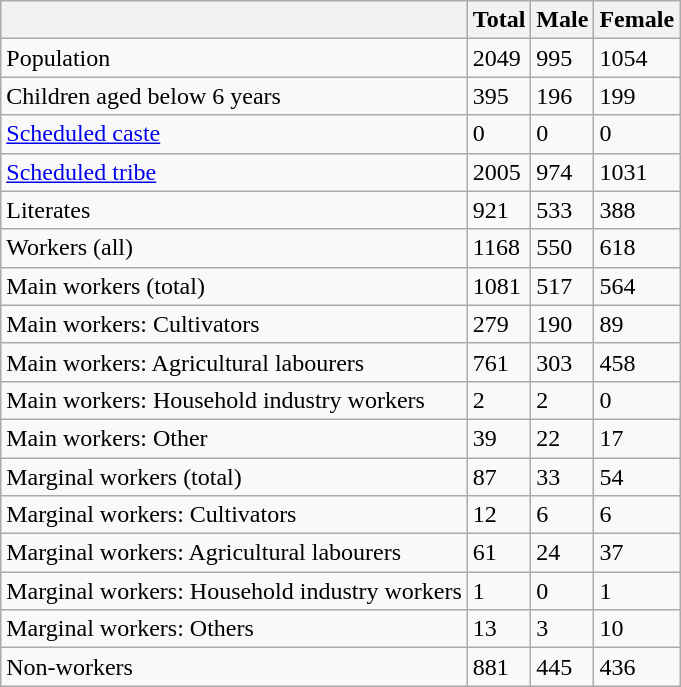<table class="wikitable sortable">
<tr>
<th></th>
<th>Total</th>
<th>Male</th>
<th>Female</th>
</tr>
<tr>
<td>Population</td>
<td>2049</td>
<td>995</td>
<td>1054</td>
</tr>
<tr>
<td>Children aged below 6 years</td>
<td>395</td>
<td>196</td>
<td>199</td>
</tr>
<tr>
<td><a href='#'>Scheduled caste</a></td>
<td>0</td>
<td>0</td>
<td>0</td>
</tr>
<tr>
<td><a href='#'>Scheduled tribe</a></td>
<td>2005</td>
<td>974</td>
<td>1031</td>
</tr>
<tr>
<td>Literates</td>
<td>921</td>
<td>533</td>
<td>388</td>
</tr>
<tr>
<td>Workers (all)</td>
<td>1168</td>
<td>550</td>
<td>618</td>
</tr>
<tr>
<td>Main workers (total)</td>
<td>1081</td>
<td>517</td>
<td>564</td>
</tr>
<tr>
<td>Main workers: Cultivators</td>
<td>279</td>
<td>190</td>
<td>89</td>
</tr>
<tr>
<td>Main workers: Agricultural labourers</td>
<td>761</td>
<td>303</td>
<td>458</td>
</tr>
<tr>
<td>Main workers: Household industry workers</td>
<td>2</td>
<td>2</td>
<td>0</td>
</tr>
<tr>
<td>Main workers: Other</td>
<td>39</td>
<td>22</td>
<td>17</td>
</tr>
<tr>
<td>Marginal workers (total)</td>
<td>87</td>
<td>33</td>
<td>54</td>
</tr>
<tr>
<td>Marginal workers: Cultivators</td>
<td>12</td>
<td>6</td>
<td>6</td>
</tr>
<tr>
<td>Marginal workers: Agricultural labourers</td>
<td>61</td>
<td>24</td>
<td>37</td>
</tr>
<tr>
<td>Marginal workers: Household industry workers</td>
<td>1</td>
<td>0</td>
<td>1</td>
</tr>
<tr>
<td>Marginal workers: Others</td>
<td>13</td>
<td>3</td>
<td>10</td>
</tr>
<tr>
<td>Non-workers</td>
<td>881</td>
<td>445</td>
<td>436</td>
</tr>
</table>
